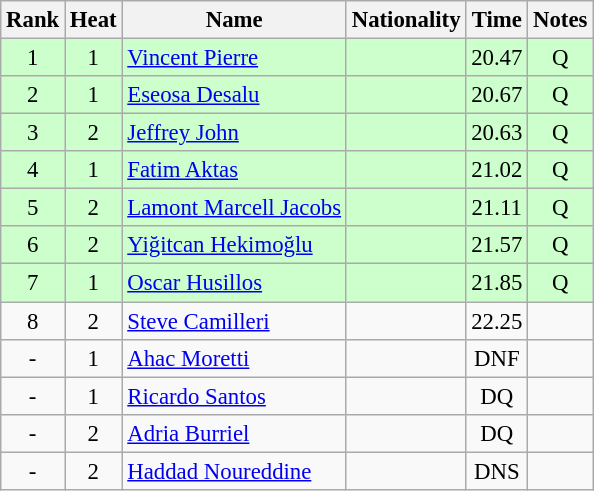<table class="wikitable sortable" style="text-align:center;font-size:95%">
<tr>
<th>Rank</th>
<th>Heat</th>
<th>Name</th>
<th>Nationality</th>
<th>Time</th>
<th>Notes</th>
</tr>
<tr bgcolor=ccffcc>
<td>1</td>
<td>1</td>
<td align=left><a href='#'>Vincent Pierre</a></td>
<td align=left></td>
<td>20.47</td>
<td>Q</td>
</tr>
<tr bgcolor=ccffcc>
<td>2</td>
<td>1</td>
<td align=left><a href='#'>Eseosa Desalu</a></td>
<td align=left></td>
<td>20.67</td>
<td>Q</td>
</tr>
<tr bgcolor=ccffcc>
<td>3</td>
<td>2</td>
<td align=left><a href='#'>Jeffrey John</a></td>
<td align=left></td>
<td>20.63</td>
<td>Q</td>
</tr>
<tr bgcolor=ccffcc>
<td>4</td>
<td>1</td>
<td align=left><a href='#'>Fatim Aktas</a></td>
<td align=left></td>
<td>21.02</td>
<td>Q</td>
</tr>
<tr bgcolor=ccffcc>
<td>5</td>
<td>2</td>
<td align=left><a href='#'>Lamont Marcell Jacobs</a></td>
<td align=left></td>
<td>21.11</td>
<td>Q</td>
</tr>
<tr bgcolor=ccffcc>
<td>6</td>
<td>2</td>
<td align=left><a href='#'>Yiğitcan Hekimoğlu</a></td>
<td align=left></td>
<td>21.57</td>
<td>Q</td>
</tr>
<tr bgcolor=ccffcc>
<td>7</td>
<td>1</td>
<td align=left><a href='#'>Oscar Husillos</a></td>
<td align=left></td>
<td>21.85</td>
<td>Q</td>
</tr>
<tr>
<td>8</td>
<td>2</td>
<td align=left><a href='#'>Steve Camilleri</a></td>
<td align=left></td>
<td>22.25</td>
<td></td>
</tr>
<tr>
<td>-</td>
<td>1</td>
<td align=left><a href='#'>Ahac Moretti</a></td>
<td align=left></td>
<td>DNF</td>
<td></td>
</tr>
<tr>
<td>-</td>
<td>1</td>
<td align=left><a href='#'>Ricardo Santos</a></td>
<td align=left></td>
<td>DQ</td>
<td></td>
</tr>
<tr>
<td>-</td>
<td>2</td>
<td align=left><a href='#'>Adria Burriel</a></td>
<td align=left></td>
<td>DQ</td>
<td></td>
</tr>
<tr>
<td>-</td>
<td>2</td>
<td align=left><a href='#'>Haddad Noureddine</a></td>
<td align=left></td>
<td>DNS</td>
<td></td>
</tr>
</table>
